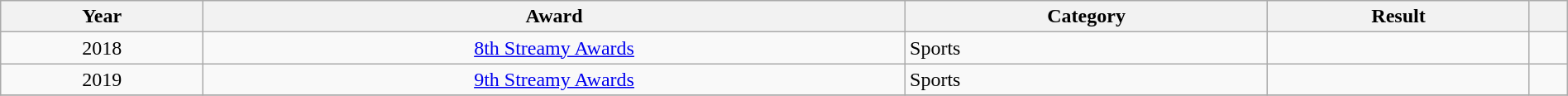<table class="wikitable sortable" style="width:100%">
<tr>
<th scope="col">Year</th>
<th scope="col">Award</th>
<th scope="col">Category</th>
<th scope="col">Result</th>
<th scope="col" class="unsortable"></th>
</tr>
<tr>
<td align="center">2018</td>
<td align="center"><a href='#'>8th Streamy Awards</a></td>
<td>Sports</td>
<td></td>
<td align="center"></td>
</tr>
<tr>
<td align="center">2019</td>
<td align="center"><a href='#'>9th Streamy Awards</a></td>
<td>Sports</td>
<td></td>
<td align="center"></td>
</tr>
<tr>
</tr>
</table>
